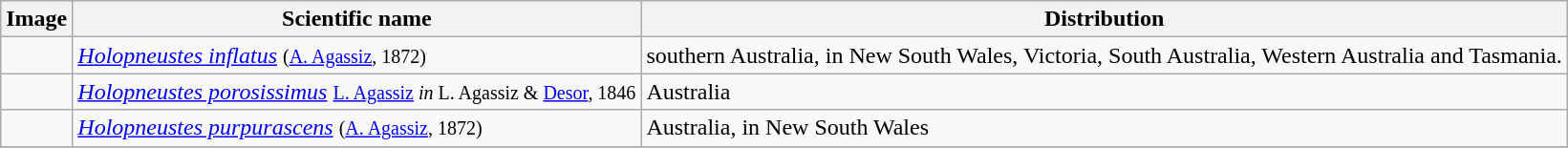<table class="wikitable">
<tr>
<th>Image</th>
<th>Scientific name</th>
<th>Distribution</th>
</tr>
<tr>
<td></td>
<td><em><a href='#'>Holopneustes inflatus</a></em> <small>(<a href='#'>A. Agassiz</a>, 1872)</small></td>
<td>southern Australia, in New South Wales, Victoria, South Australia, Western Australia and Tasmania.</td>
</tr>
<tr>
<td></td>
<td><em><a href='#'>Holopneustes porosissimus</a></em> <small><a href='#'>L. Agassiz</a> <em>in</em> L. Agassiz & <a href='#'>Desor</a>, 1846</small></td>
<td>Australia</td>
</tr>
<tr>
<td></td>
<td><em><a href='#'>Holopneustes purpurascens</a></em> <small>(<a href='#'>A. Agassiz</a>, 1872)</small></td>
<td>Australia, in New South Wales</td>
</tr>
<tr>
</tr>
</table>
